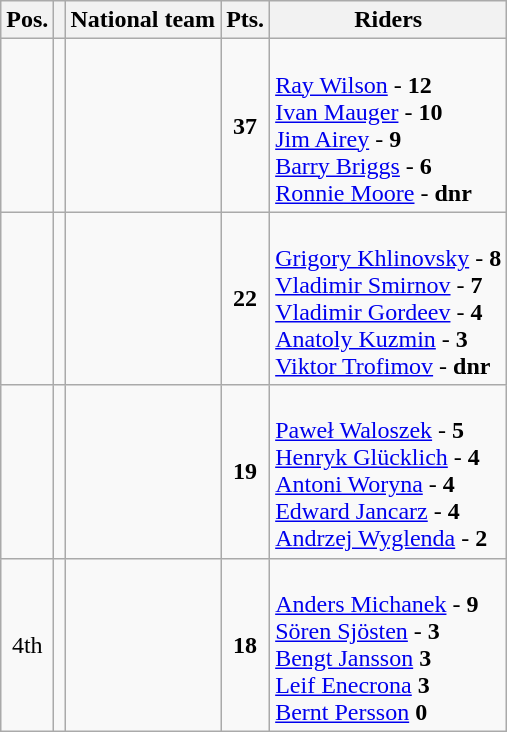<table class=wikitable style="font-size:100%;">
<tr>
<th>Pos.</th>
<th></th>
<th>National team</th>
<th>Pts.</th>
<th>Riders</th>
</tr>
<tr align=center >
<td></td>
<td></td>
<td align=left></td>
<td><strong>37</strong></td>
<td align=left><br><a href='#'>Ray Wilson</a> - <strong>12</strong><br>
<a href='#'>Ivan Mauger</a> - <strong>10</strong><br>
<a href='#'>Jim Airey</a> - <strong>9</strong><br>
<a href='#'>Barry Briggs</a> - <strong>6</strong><br>
<a href='#'>Ronnie Moore</a> - <strong>dnr</strong></td>
</tr>
<tr align=center >
<td></td>
<td></td>
<td align=left></td>
<td><strong>22</strong></td>
<td align=left><br><a href='#'>Grigory Khlinovsky</a> - <strong>8</strong><br>
<a href='#'>Vladimir Smirnov</a> - <strong>7</strong><br>
<a href='#'>Vladimir Gordeev</a> - <strong>4</strong><br>
<a href='#'>Anatoly Kuzmin</a> - <strong>3</strong><br>
<a href='#'>Viktor Trofimov</a> - <strong>dnr</strong></td>
</tr>
<tr align=center >
<td></td>
<td></td>
<td align=left></td>
<td><strong>19</strong></td>
<td align=left><br><a href='#'>Paweł Waloszek</a> - <strong>5</strong><br>
<a href='#'>Henryk Glücklich</a> - <strong>4</strong><br>
<a href='#'>Antoni Woryna</a> - <strong>4</strong><br>
<a href='#'>Edward Jancarz</a> - <strong>4</strong><br>
<a href='#'>Andrzej Wyglenda</a> - <strong>2</strong></td>
</tr>
<tr align=center >
<td>4th</td>
<td></td>
<td align=left></td>
<td><strong>18</strong></td>
<td align=left><br><a href='#'>Anders Michanek</a> - <strong>9</strong><br>
<a href='#'>Sören Sjösten</a> - <strong>3</strong><br>
<a href='#'>Bengt Jansson</a> <strong>3</strong><br>
<a href='#'>Leif Enecrona</a> <strong>3</strong><br>
<a href='#'>Bernt Persson</a> <strong>0</strong></td>
</tr>
</table>
